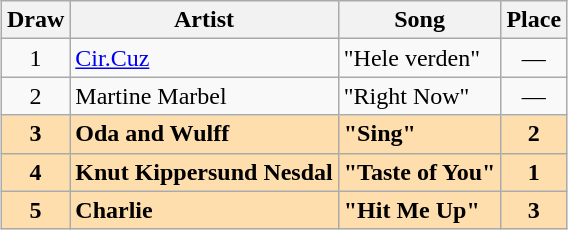<table class="sortable wikitable" style="margin:1em auto 1em auto; text-align:center">
<tr>
<th>Draw</th>
<th>Artist</th>
<th>Song</th>
<th>Place</th>
</tr>
<tr>
<td>1</td>
<td align="left"><a href='#'>Cir.Cuz</a></td>
<td align="left">"Hele verden"</td>
<td data-sort-value="4">—</td>
</tr>
<tr>
<td>2</td>
<td align="left">Martine Marbel</td>
<td align="left">"Right Now"</td>
<td data-sort-value="4">—</td>
</tr>
<tr style="background:navajowhite; font-weight:bold;">
<td>3</td>
<td align="left">Oda and Wulff</td>
<td align="left">"Sing"</td>
<td>2</td>
</tr>
<tr style="background:navajowhite; font-weight:bold;">
<td>4</td>
<td align="left">Knut Kippersund Nesdal</td>
<td align="left">"Taste of You"</td>
<td>1</td>
</tr>
<tr style="background:navajowhite; font-weight:bold;">
<td>5</td>
<td align="left">Charlie</td>
<td align="left">"Hit Me Up"</td>
<td>3</td>
</tr>
</table>
